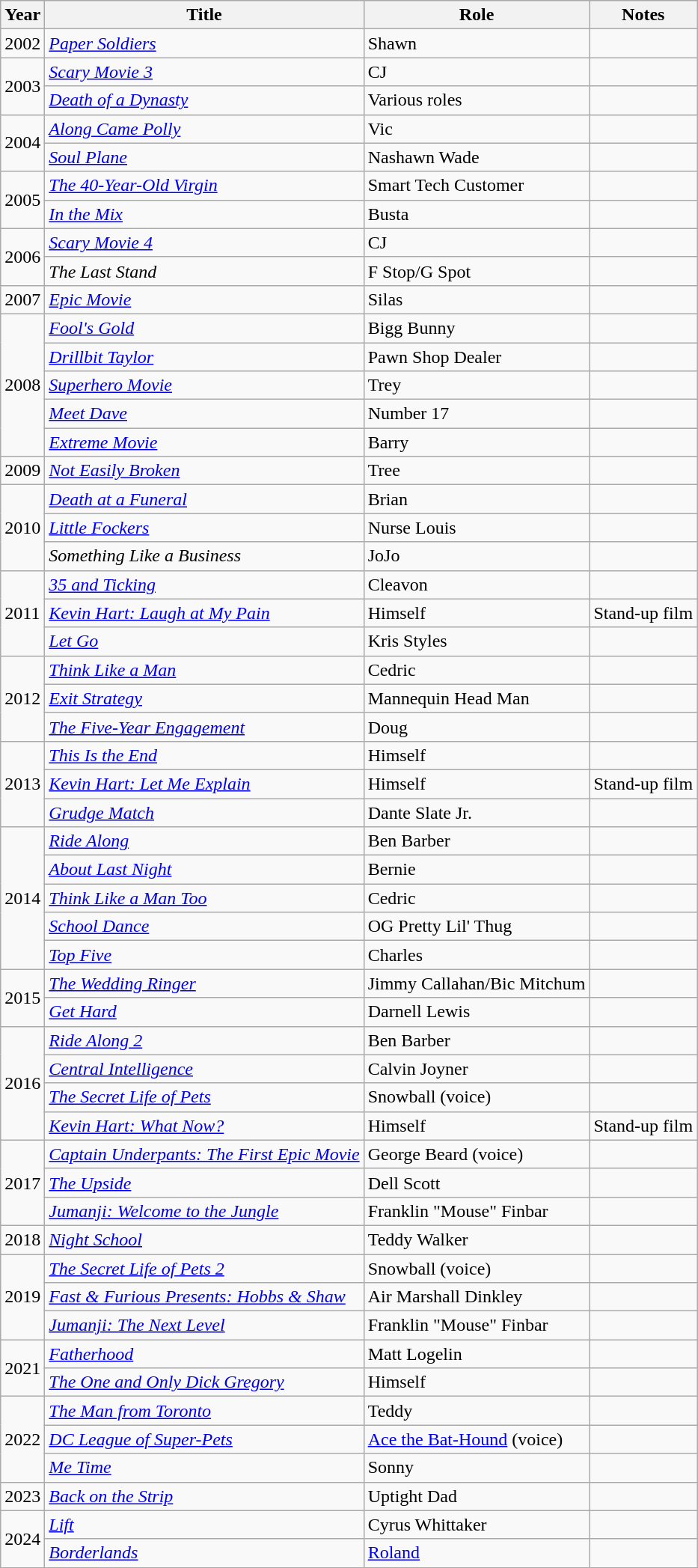<table class="wikitable sortable">
<tr>
<th>Year</th>
<th>Title</th>
<th>Role</th>
<th>Notes</th>
</tr>
<tr>
<td>2002</td>
<td><em><a href='#'>Paper Soldiers</a></em></td>
<td>Shawn</td>
<td></td>
</tr>
<tr>
<td rowspan="2">2003</td>
<td><em><a href='#'>Scary Movie 3</a></em></td>
<td>CJ</td>
<td></td>
</tr>
<tr>
<td><em><a href='#'>Death of a Dynasty</a></em></td>
<td>Various roles</td>
<td></td>
</tr>
<tr>
<td rowspan="2">2004</td>
<td><em><a href='#'>Along Came Polly</a></em></td>
<td>Vic</td>
<td></td>
</tr>
<tr>
<td><em><a href='#'>Soul Plane</a></em></td>
<td>Nashawn Wade</td>
<td></td>
</tr>
<tr>
<td rowspan="2">2005</td>
<td><em><a href='#'>The 40-Year-Old Virgin</a></em></td>
<td>Smart Tech Customer</td>
<td></td>
</tr>
<tr>
<td><em><a href='#'>In the Mix</a></em></td>
<td>Busta</td>
<td></td>
</tr>
<tr>
<td rowspan="2">2006</td>
<td><em><a href='#'>Scary Movie 4</a></em></td>
<td>CJ</td>
<td></td>
</tr>
<tr>
<td><em>The Last Stand</em></td>
<td>F Stop/G Spot</td>
<td></td>
</tr>
<tr>
<td>2007</td>
<td><em><a href='#'>Epic Movie</a></em></td>
<td>Silas</td>
<td></td>
</tr>
<tr>
<td rowspan="5">2008</td>
<td><em><a href='#'>Fool's Gold</a></em></td>
<td>Bigg Bunny</td>
<td></td>
</tr>
<tr>
<td><em><a href='#'>Drillbit Taylor</a></em></td>
<td>Pawn Shop Dealer</td>
<td></td>
</tr>
<tr>
<td><em><a href='#'>Superhero Movie</a></em></td>
<td>Trey</td>
<td></td>
</tr>
<tr>
<td><em><a href='#'>Meet Dave</a></em></td>
<td>Number 17</td>
<td></td>
</tr>
<tr>
<td><em><a href='#'>Extreme Movie</a></em></td>
<td>Barry</td>
<td></td>
</tr>
<tr>
<td>2009</td>
<td><em><a href='#'>Not Easily Broken</a></em></td>
<td>Tree</td>
<td></td>
</tr>
<tr>
<td rowspan="3">2010</td>
<td><em><a href='#'>Death at a Funeral</a></em></td>
<td>Brian</td>
<td></td>
</tr>
<tr>
<td><em><a href='#'>Little Fockers</a></em></td>
<td>Nurse Louis</td>
<td></td>
</tr>
<tr>
<td><em>Something Like a Business</em></td>
<td>JoJo</td>
<td></td>
</tr>
<tr>
<td rowspan="3">2011</td>
<td><em><a href='#'>35 and Ticking</a></em></td>
<td>Cleavon</td>
<td></td>
</tr>
<tr>
<td><em><a href='#'>Kevin Hart: Laugh at My Pain</a></em></td>
<td>Himself</td>
<td>Stand-up film</td>
</tr>
<tr>
<td><em><a href='#'>Let Go</a></em></td>
<td>Kris Styles</td>
<td></td>
</tr>
<tr>
<td rowspan="3">2012</td>
<td><em><a href='#'>Think Like a Man</a></em></td>
<td>Cedric</td>
<td></td>
</tr>
<tr>
<td><em><a href='#'>Exit Strategy</a></em></td>
<td>Mannequin Head Man</td>
<td></td>
</tr>
<tr>
<td><em><a href='#'>The Five-Year Engagement</a></em></td>
<td>Doug</td>
<td></td>
</tr>
<tr>
<td rowspan="3">2013</td>
<td><em><a href='#'>This Is the End</a></em></td>
<td>Himself</td>
<td></td>
</tr>
<tr>
<td><em><a href='#'>Kevin Hart: Let Me Explain</a></em></td>
<td>Himself</td>
<td>Stand-up film</td>
</tr>
<tr>
<td><em><a href='#'>Grudge Match</a></em></td>
<td>Dante Slate Jr.</td>
<td></td>
</tr>
<tr>
<td rowspan="5">2014</td>
<td><em><a href='#'>Ride Along</a></em></td>
<td>Ben Barber</td>
<td></td>
</tr>
<tr>
<td><em><a href='#'>About Last Night</a></em></td>
<td>Bernie</td>
<td></td>
</tr>
<tr>
<td><em><a href='#'>Think Like a Man Too</a></em></td>
<td>Cedric</td>
<td></td>
</tr>
<tr>
<td><em><a href='#'>School Dance</a></em></td>
<td>OG Pretty Lil' Thug</td>
<td></td>
</tr>
<tr>
<td><em><a href='#'>Top Five</a></em></td>
<td>Charles</td>
<td></td>
</tr>
<tr>
<td rowspan="2">2015</td>
<td><em><a href='#'>The Wedding Ringer</a></em></td>
<td>Jimmy Callahan/Bic Mitchum</td>
<td></td>
</tr>
<tr>
<td><em><a href='#'>Get Hard</a></em></td>
<td>Darnell Lewis</td>
<td></td>
</tr>
<tr>
<td rowspan="4">2016</td>
<td><em><a href='#'>Ride Along 2</a></em></td>
<td>Ben Barber</td>
<td></td>
</tr>
<tr>
<td><em><a href='#'>Central Intelligence</a></em></td>
<td>Calvin Joyner</td>
<td></td>
</tr>
<tr>
<td><em><a href='#'>The Secret Life of Pets</a></em></td>
<td>Snowball (voice)</td>
<td></td>
</tr>
<tr>
<td><em><a href='#'>Kevin Hart: What Now?</a></em></td>
<td>Himself</td>
<td>Stand-up film</td>
</tr>
<tr>
<td rowspan="3">2017</td>
<td><em><a href='#'>Captain Underpants: The First Epic Movie</a></em></td>
<td>George Beard (voice)</td>
<td></td>
</tr>
<tr>
<td><em><a href='#'>The Upside</a></em></td>
<td>Dell Scott</td>
<td></td>
</tr>
<tr>
<td><em><a href='#'>Jumanji: Welcome to the Jungle</a></em></td>
<td>Franklin "Mouse" Finbar</td>
<td></td>
</tr>
<tr>
<td>2018</td>
<td><em><a href='#'>Night School</a></em></td>
<td>Teddy Walker</td>
<td></td>
</tr>
<tr>
<td rowspan="3">2019</td>
<td><em><a href='#'>The Secret Life of Pets 2</a></em></td>
<td>Snowball (voice)</td>
<td></td>
</tr>
<tr>
<td><em><a href='#'>Fast & Furious Presents: Hobbs & Shaw</a></em></td>
<td>Air Marshall Dinkley</td>
<td></td>
</tr>
<tr>
<td><em><a href='#'>Jumanji: The Next Level</a></em></td>
<td>Franklin "Mouse" Finbar</td>
<td></td>
</tr>
<tr>
<td rowspan="2">2021</td>
<td><em><a href='#'>Fatherhood</a></em></td>
<td>Matt Logelin</td>
<td></td>
</tr>
<tr>
<td><em><a href='#'>The One and Only Dick Gregory</a></em></td>
<td>Himself</td>
<td></td>
</tr>
<tr>
<td rowspan="3">2022</td>
<td><em><a href='#'>The Man from Toronto</a></em></td>
<td>Teddy</td>
<td></td>
</tr>
<tr>
<td><em><a href='#'>DC League of Super-Pets</a></em></td>
<td><a href='#'>Ace the Bat-Hound</a> (voice)</td>
<td></td>
</tr>
<tr>
<td><em><a href='#'>Me Time</a></em></td>
<td>Sonny</td>
<td></td>
</tr>
<tr>
<td>2023</td>
<td><em><a href='#'>Back on the Strip</a></em></td>
<td>Uptight Dad</td>
<td></td>
</tr>
<tr>
<td rowspan="2">2024</td>
<td><em><a href='#'>Lift</a></em></td>
<td>Cyrus Whittaker</td>
<td></td>
</tr>
<tr>
<td><em><a href='#'>Borderlands</a></em></td>
<td><a href='#'>Roland</a></td>
<td></td>
</tr>
</table>
